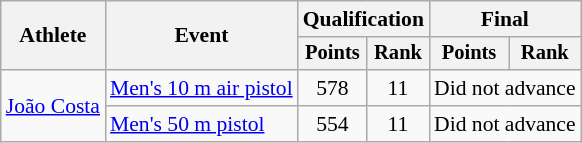<table class="wikitable" style="font-size:90%">
<tr>
<th rowspan="2">Athlete</th>
<th rowspan="2">Event</th>
<th colspan=2>Qualification</th>
<th colspan=2>Final</th>
</tr>
<tr style="font-size:95%">
<th>Points</th>
<th>Rank</th>
<th>Points</th>
<th>Rank</th>
</tr>
<tr align=center>
<td align=left rowspan=2><a href='#'>João Costa</a></td>
<td align=left><a href='#'>Men's 10 m air pistol</a></td>
<td>578</td>
<td>11</td>
<td colspan=2>Did not advance</td>
</tr>
<tr align=center>
<td align=left><a href='#'>Men's 50 m pistol</a></td>
<td>554</td>
<td>11</td>
<td colspan=2>Did not advance</td>
</tr>
</table>
